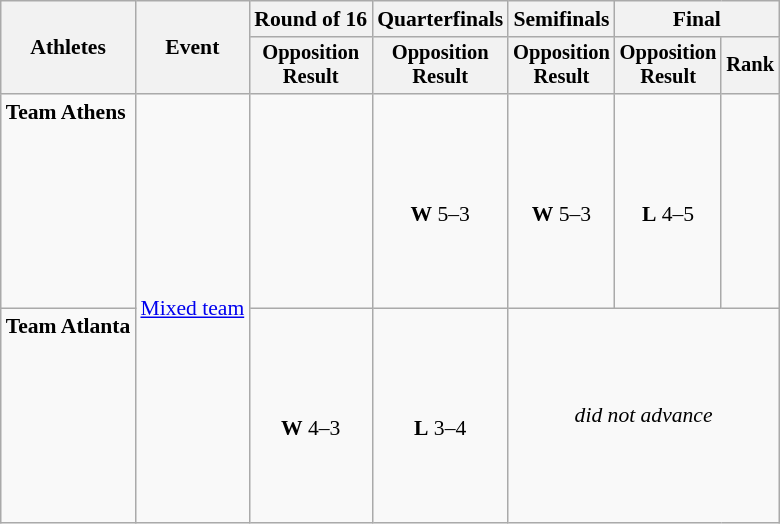<table class="wikitable" style="font-size:90%">
<tr>
<th rowspan=2>Athletes</th>
<th rowspan=2>Event</th>
<th>Round of 16</th>
<th>Quarterfinals</th>
<th>Semifinals</th>
<th colspan=2>Final</th>
</tr>
<tr style="font-size:95%">
<th>Opposition<br>Result</th>
<th>Opposition<br>Result</th>
<th>Opposition<br>Result</th>
<th>Opposition<br>Result</th>
<th>Rank</th>
</tr>
<tr align=center>
<td align=left><strong>Team Athens</strong> <br><br> <br><br><br><br><br><br></td>
<td Rowspan=2 align=left><a href='#'>Mixed team</a></td>
<td></td>
<td><br><strong>W</strong> 5–3</td>
<td><br><strong>W</strong> 5–3</td>
<td><br><strong>L</strong> 4–5</td>
<td></td>
</tr>
<tr align=center>
<td align=left><strong>Team Atlanta</strong><br><br> <br><br><br><br><br><br></td>
<td><br><strong>W</strong> 4–3</td>
<td><br><strong>L</strong> 3–4</td>
<td Colspan=3><em>did not advance</em></td>
</tr>
</table>
